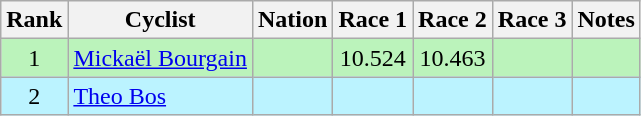<table class="wikitable sortable" style="text-align:center;">
<tr>
<th>Rank</th>
<th>Cyclist</th>
<th>Nation</th>
<th>Race 1</th>
<th>Race 2</th>
<th>Race 3</th>
<th>Notes</th>
</tr>
<tr bgcolor=bbf3bb>
<td>1</td>
<td align=left><a href='#'>Mickaël Bourgain</a></td>
<td align=left></td>
<td>10.524</td>
<td>10.463</td>
<td></td>
<td></td>
</tr>
<tr bgcolor=bbf3ff>
<td>2</td>
<td align=left><a href='#'>Theo Bos</a></td>
<td align=left></td>
<td></td>
<td></td>
<td></td>
<td></td>
</tr>
</table>
